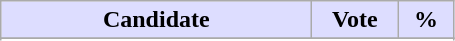<table class="wikitable">
<tr>
<th style="background:#ddf; width:200px;">Candidate</th>
<th style="background:#ddf; width:50px;">Vote</th>
<th style="background:#ddf; width:30px;">%</th>
</tr>
<tr>
</tr>
<tr>
</tr>
</table>
